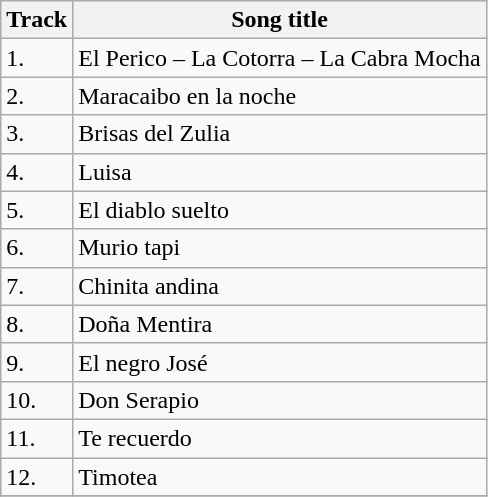<table class="wikitable">
<tr>
<th>Track</th>
<th>Song title</th>
</tr>
<tr>
<td>1.</td>
<td>El Perico – La Cotorra – La Cabra Mocha</td>
</tr>
<tr>
<td>2.</td>
<td>Maracaibo en la noche</td>
</tr>
<tr>
<td>3.</td>
<td>Brisas del Zulia</td>
</tr>
<tr>
<td>4.</td>
<td>Luisa</td>
</tr>
<tr>
<td>5.</td>
<td>El diablo suelto</td>
</tr>
<tr>
<td>6.</td>
<td>Murio tapi</td>
</tr>
<tr>
<td>7.</td>
<td>Chinita andina</td>
</tr>
<tr>
<td>8.</td>
<td>Doña Mentira</td>
</tr>
<tr>
<td>9.</td>
<td>El negro José</td>
</tr>
<tr>
<td>10.</td>
<td>Don Serapio</td>
</tr>
<tr>
<td>11.</td>
<td>Te recuerdo</td>
</tr>
<tr>
<td>12.</td>
<td>Timotea</td>
</tr>
<tr>
</tr>
</table>
